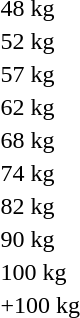<table>
<tr>
<td>48 kg</td>
<td></td>
<td></td>
<td></td>
</tr>
<tr>
<td>52 kg</td>
<td></td>
<td></td>
<td></td>
</tr>
<tr>
<td>57 kg</td>
<td></td>
<td></td>
<td></td>
</tr>
<tr>
<td>62 kg</td>
<td></td>
<td></td>
<td></td>
</tr>
<tr>
<td>68 kg</td>
<td></td>
<td></td>
<td></td>
</tr>
<tr>
<td>74 kg</td>
<td></td>
<td></td>
<td></td>
</tr>
<tr>
<td>82 kg</td>
<td></td>
<td></td>
<td></td>
</tr>
<tr>
<td>90 kg</td>
<td></td>
<td></td>
<td></td>
</tr>
<tr>
<td>100 kg</td>
<td></td>
<td></td>
<td></td>
</tr>
<tr>
<td>+100 kg</td>
<td></td>
<td></td>
<td></td>
</tr>
</table>
